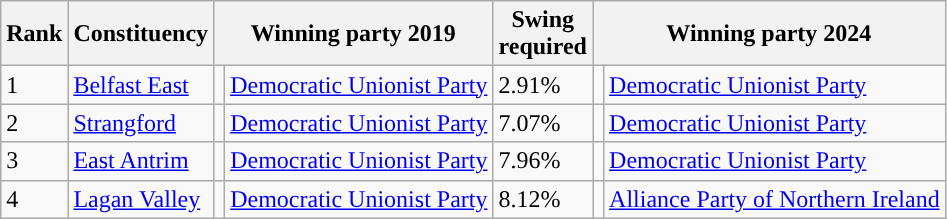<table class="wikitable sortable">
<tr>
<th>Rank</th>
<th>Constituency</th>
<th colspan=2>Winning party 2019</th>
<th>Swing <br>required</th>
<th colspan=2>Winning party 2024</th>
</tr>
<tr>
<td>1</td>
<td><a href='#'>Belfast East</a></td>
<td class="unsortable" style="background-color: "></td>
<td><a href='#'>Democratic Unionist Party</a></td>
<td>2.91%</td>
<td class="unsortable" style="background-color: "></td>
<td><a href='#'>Democratic Unionist Party</a></td>
</tr>
<tr>
<td>2</td>
<td><a href='#'>Strangford</a></td>
<td class="unsortable" style="background-color: "></td>
<td><a href='#'>Democratic Unionist Party</a></td>
<td>7.07%</td>
<td class="unsortable" style="background-color: "></td>
<td><a href='#'>Democratic Unionist Party</a></td>
</tr>
<tr>
<td>3</td>
<td><a href='#'>East Antrim</a></td>
<td class="unsortable" style="background-color: "></td>
<td><a href='#'>Democratic Unionist Party</a></td>
<td>7.96%</td>
<td class="unsortable" style="background-color: "></td>
<td><a href='#'>Democratic Unionist Party</a></td>
</tr>
<tr>
<td>4</td>
<td><a href='#'>Lagan Valley</a></td>
<td class="unsortable" style="background-color: "></td>
<td><a href='#'>Democratic Unionist Party</a></td>
<td>8.12%</td>
<td class="unsortable" style="background-color: "></td>
<td><a href='#'>Alliance Party of Northern Ireland</a></td>
</tr>
</table>
